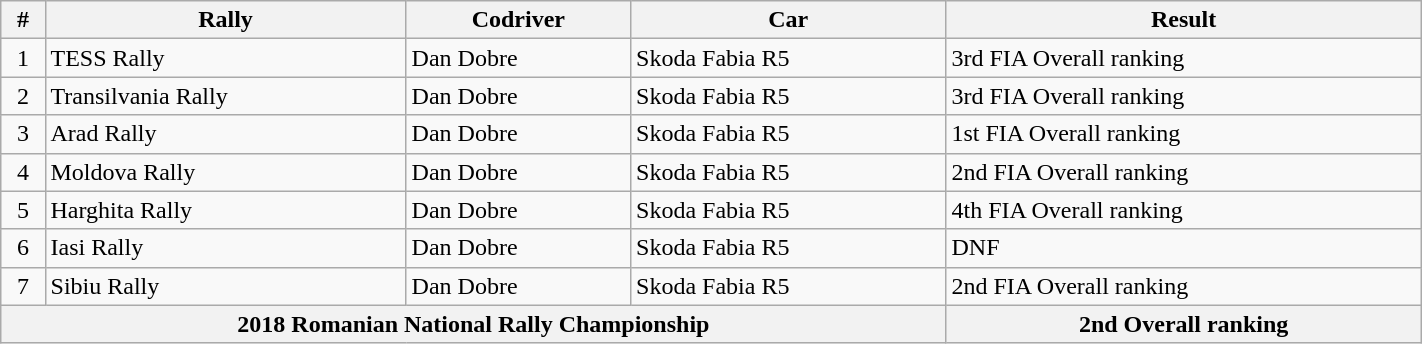<table class="wikitable" width="75%">
<tr>
<th>#</th>
<th>Rally</th>
<th>Codriver</th>
<th>Car</th>
<th>Result</th>
</tr>
<tr>
<td align="center">1</td>
<td>TESS Rally</td>
<td>Dan Dobre</td>
<td>Skoda Fabia R5</td>
<td>3rd FIA Overall ranking</td>
</tr>
<tr>
<td align="center">2</td>
<td>Transilvania Rally</td>
<td>Dan Dobre</td>
<td>Skoda Fabia R5</td>
<td>3rd FIA Overall ranking</td>
</tr>
<tr>
<td align="center">3</td>
<td>Arad Rally</td>
<td>Dan Dobre</td>
<td>Skoda Fabia R5</td>
<td>1st FIA Overall ranking</td>
</tr>
<tr>
<td align="center">4</td>
<td>Moldova Rally</td>
<td>Dan Dobre</td>
<td>Skoda Fabia R5</td>
<td>2nd FIA Overall ranking</td>
</tr>
<tr>
<td align="center">5</td>
<td>Harghita Rally</td>
<td>Dan Dobre</td>
<td>Skoda Fabia R5</td>
<td>4th FIA Overall ranking</td>
</tr>
<tr>
<td align="center">6</td>
<td>Iasi Rally</td>
<td>Dan Dobre</td>
<td>Skoda Fabia R5</td>
<td>DNF</td>
</tr>
<tr>
<td align="center">7</td>
<td>Sibiu Rally</td>
<td>Dan Dobre</td>
<td>Skoda Fabia R5</td>
<td>2nd FIA Overall ranking</td>
</tr>
<tr>
<th scope="row" colspan=4>2018 Romanian National Rally Championship</th>
<th>2nd Overall ranking</th>
</tr>
</table>
